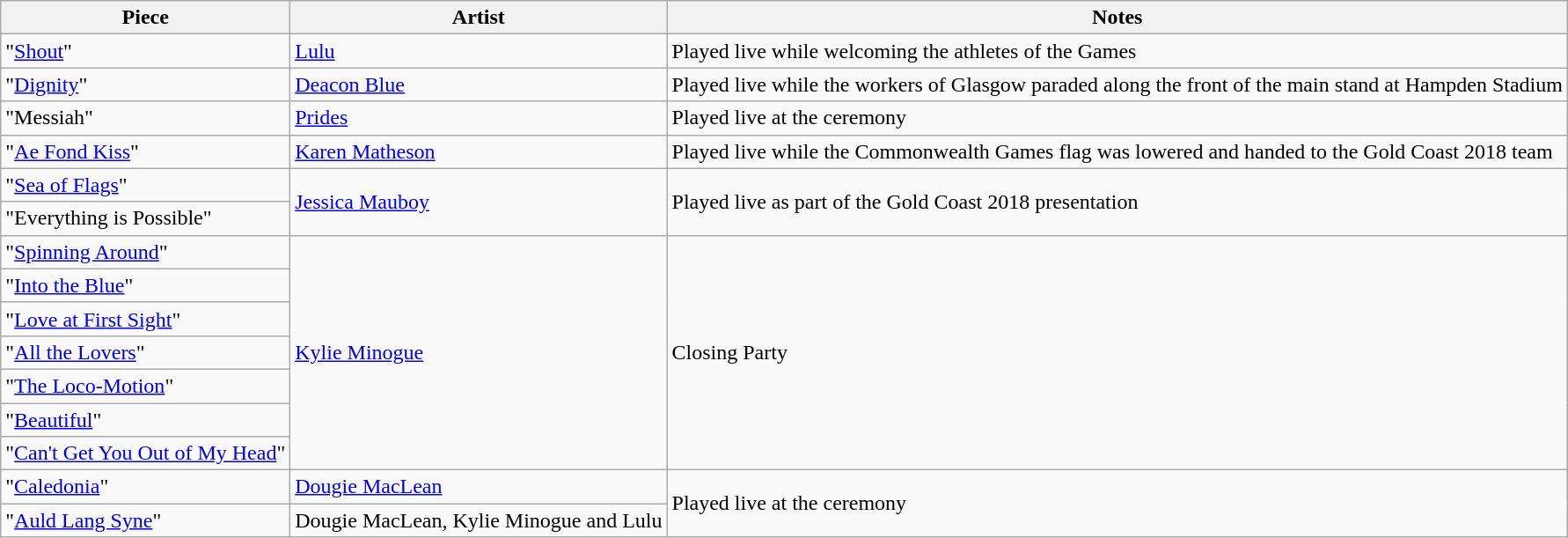<table class="wikitable">
<tr>
<th>Piece</th>
<th>Artist</th>
<th>Notes</th>
</tr>
<tr>
<td>"<a href='#'>Shout</a>"</td>
<td><a href='#'>Lulu</a></td>
<td>Played live while welcoming the athletes of the Games</td>
</tr>
<tr>
<td>"<a href='#'>Dignity</a>"</td>
<td><a href='#'>Deacon Blue</a></td>
<td>Played live while the workers of Glasgow paraded along the front of the main stand at Hampden Stadium</td>
</tr>
<tr>
<td>"Messiah"</td>
<td><a href='#'>Prides</a></td>
<td>Played live at the ceremony</td>
</tr>
<tr>
<td>"<a href='#'>Ae Fond Kiss</a>"</td>
<td><a href='#'>Karen Matheson</a></td>
<td>Played live while the Commonwealth Games flag was lowered and handed to the Gold Coast 2018 team</td>
</tr>
<tr>
<td>"<a href='#'>Sea of Flags</a>"</td>
<td rowspan="2"><a href='#'>Jessica Mauboy</a></td>
<td rowspan="2">Played live as part of the Gold Coast 2018 presentation</td>
</tr>
<tr>
<td>"Everything is Possible"</td>
</tr>
<tr>
<td>"<a href='#'>Spinning Around</a>"</td>
<td rowspan="7"><a href='#'>Kylie Minogue</a></td>
<td rowspan="7">Closing Party</td>
</tr>
<tr>
<td>"<a href='#'>Into the Blue</a>"</td>
</tr>
<tr>
<td>"<a href='#'>Love at First Sight</a>"</td>
</tr>
<tr>
<td>"<a href='#'>All the Lovers</a>"</td>
</tr>
<tr>
<td>"<a href='#'>The Loco-Motion</a>"</td>
</tr>
<tr>
<td>"<a href='#'>Beautiful</a>"</td>
</tr>
<tr>
<td>"<a href='#'>Can't Get You Out of My Head</a>"</td>
</tr>
<tr>
<td>"<a href='#'>Caledonia</a>"</td>
<td><a href='#'>Dougie MacLean</a></td>
<td rowspan="2">Played live at the ceremony</td>
</tr>
<tr>
<td>"<a href='#'>Auld Lang Syne</a>"</td>
<td>Dougie MacLean, Kylie Minogue and Lulu</td>
</tr>
</table>
